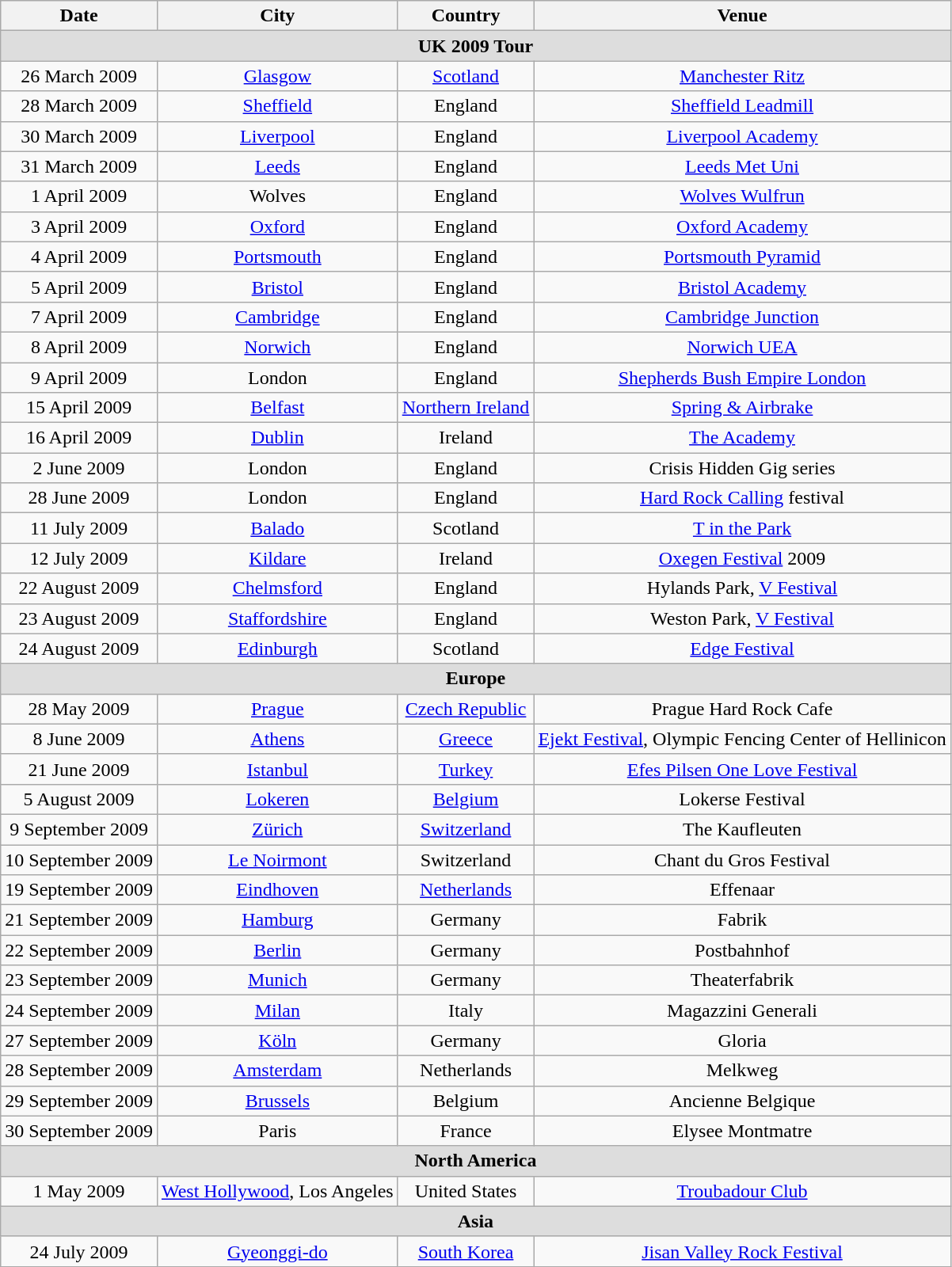<table class="wikitable">
<tr>
<th>Date</th>
<th>City</th>
<th>Country</th>
<th>Venue</th>
</tr>
<tr style="background:#ddd;">
<td colspan="4" style="text-align:center;"><strong>UK 2009 Tour</strong></td>
</tr>
<tr style="text-align:center;">
<td>26 March 2009</td>
<td><a href='#'>Glasgow</a></td>
<td><a href='#'>Scotland</a></td>
<td><a href='#'>Manchester Ritz</a></td>
</tr>
<tr style="text-align:center;">
<td>28 March 2009</td>
<td><a href='#'>Sheffield</a></td>
<td>England</td>
<td><a href='#'>Sheffield Leadmill</a></td>
</tr>
<tr style="text-align:center;">
<td>30 March 2009</td>
<td><a href='#'>Liverpool</a></td>
<td>England</td>
<td><a href='#'>Liverpool Academy</a></td>
</tr>
<tr style="text-align:center;">
<td>31 March 2009</td>
<td><a href='#'>Leeds</a></td>
<td>England</td>
<td><a href='#'>Leeds Met Uni</a></td>
</tr>
<tr style="text-align:center;">
<td>1 April 2009</td>
<td>Wolves</td>
<td>England</td>
<td><a href='#'>Wolves Wulfrun</a></td>
</tr>
<tr>
<td style="text-align:center;">3 April 2009</td>
<td style="text-align:center;"><a href='#'>Oxford</a></td>
<td style="text-align:center;">England</td>
<td style="text-align:center;"><a href='#'>Oxford Academy</a></td>
</tr>
<tr style="text-align:center;">
<td>4 April 2009</td>
<td><a href='#'>Portsmouth</a></td>
<td>England</td>
<td><a href='#'>Portsmouth Pyramid</a></td>
</tr>
<tr>
<td style="text-align:center;">5 April 2009</td>
<td style="text-align:center;"><a href='#'>Bristol</a></td>
<td style="text-align:center;">England</td>
<td style="text-align:center;"><a href='#'>Bristol Academy</a></td>
</tr>
<tr style="text-align:center;">
<td>7 April 2009</td>
<td><a href='#'>Cambridge</a></td>
<td>England</td>
<td><a href='#'>Cambridge Junction</a></td>
</tr>
<tr style="text-align:center;">
<td>8 April 2009</td>
<td><a href='#'>Norwich</a></td>
<td>England</td>
<td><a href='#'>Norwich UEA</a></td>
</tr>
<tr style="text-align:center;">
<td>9 April 2009</td>
<td>London</td>
<td>England</td>
<td><a href='#'>Shepherds Bush Empire London</a></td>
</tr>
<tr style="text-align:center;">
<td>15 April 2009</td>
<td><a href='#'>Belfast</a></td>
<td><a href='#'>Northern Ireland</a></td>
<td><a href='#'>Spring & Airbrake</a></td>
</tr>
<tr style="text-align:center;">
<td>16 April 2009</td>
<td><a href='#'>Dublin</a></td>
<td>Ireland</td>
<td><a href='#'>The Academy</a></td>
</tr>
<tr style="text-align:center;">
<td>2 June 2009</td>
<td>London</td>
<td>England</td>
<td>Crisis Hidden Gig series</td>
</tr>
<tr style="text-align:center;">
<td>28 June 2009</td>
<td>London</td>
<td>England</td>
<td><a href='#'>Hard Rock Calling</a> festival</td>
</tr>
<tr style="text-align:center;">
<td>11 July 2009</td>
<td><a href='#'>Balado</a></td>
<td>Scotland</td>
<td><a href='#'>T in the Park</a></td>
</tr>
<tr style="text-align:center;">
<td>12 July 2009</td>
<td><a href='#'>Kildare</a></td>
<td>Ireland</td>
<td><a href='#'>Oxegen Festival</a> 2009</td>
</tr>
<tr style="text-align:center;">
<td>22 August 2009</td>
<td><a href='#'>Chelmsford</a></td>
<td>England</td>
<td>Hylands Park, <a href='#'>V Festival</a></td>
</tr>
<tr style="text-align:center;">
<td>23 August 2009</td>
<td><a href='#'>Staffordshire</a></td>
<td>England</td>
<td>Weston Park, <a href='#'>V Festival</a></td>
</tr>
<tr style="text-align:center;">
<td>24 August 2009</td>
<td><a href='#'>Edinburgh</a></td>
<td>Scotland</td>
<td><a href='#'>Edge Festival</a></td>
</tr>
<tr style="background:#ddd;">
<td colspan="4" style="text-align:center;"><strong>Europe</strong></td>
</tr>
<tr style="text-align:center;">
<td>28 May 2009</td>
<td><a href='#'>Prague</a></td>
<td><a href='#'>Czech Republic</a></td>
<td>Prague Hard Rock Cafe</td>
</tr>
<tr style="text-align:center;">
<td>8 June 2009</td>
<td><a href='#'>Athens</a></td>
<td><a href='#'>Greece</a></td>
<td><a href='#'>Ejekt Festival</a>, Olympic Fencing Center of Hellinicon</td>
</tr>
<tr style="text-align:center;">
<td>21 June 2009</td>
<td><a href='#'>Istanbul</a></td>
<td><a href='#'>Turkey</a></td>
<td><a href='#'>Efes Pilsen One Love Festival</a></td>
</tr>
<tr style="text-align:center;">
<td>5 August 2009</td>
<td><a href='#'>Lokeren</a></td>
<td><a href='#'>Belgium</a></td>
<td>Lokerse Festival</td>
</tr>
<tr style="text-align:center;">
<td>9 September 2009</td>
<td><a href='#'>Zürich</a></td>
<td><a href='#'>Switzerland</a></td>
<td>The Kaufleuten</td>
</tr>
<tr style="text-align:center;">
<td>10 September 2009</td>
<td><a href='#'>Le Noirmont</a></td>
<td>Switzerland</td>
<td>Chant du Gros Festival</td>
</tr>
<tr style="text-align:center;">
<td>19 September 2009</td>
<td><a href='#'>Eindhoven</a></td>
<td><a href='#'>Netherlands</a></td>
<td>Effenaar</td>
</tr>
<tr style="text-align:center;">
<td>21 September 2009</td>
<td><a href='#'>Hamburg</a></td>
<td>Germany</td>
<td>Fabrik</td>
</tr>
<tr style="text-align:center;">
<td>22 September 2009</td>
<td><a href='#'>Berlin</a></td>
<td>Germany</td>
<td>Postbahnhof</td>
</tr>
<tr style="text-align:center;">
<td>23 September 2009</td>
<td><a href='#'>Munich</a></td>
<td>Germany</td>
<td>Theaterfabrik</td>
</tr>
<tr style="text-align:center;">
<td>24 September 2009</td>
<td><a href='#'>Milan</a></td>
<td>Italy</td>
<td>Magazzini Generali</td>
</tr>
<tr style="text-align:center;">
<td>27 September 2009</td>
<td><a href='#'>Köln</a></td>
<td>Germany</td>
<td>Gloria</td>
</tr>
<tr style="text-align:center;">
<td>28 September 2009</td>
<td><a href='#'>Amsterdam</a></td>
<td>Netherlands</td>
<td>Melkweg</td>
</tr>
<tr style="text-align:center;">
<td>29 September 2009</td>
<td><a href='#'>Brussels</a></td>
<td>Belgium</td>
<td>Ancienne Belgique</td>
</tr>
<tr style="text-align:center;">
<td>30 September 2009</td>
<td>Paris</td>
<td>France</td>
<td>Elysee Montmatre</td>
</tr>
<tr style="background:#ddd;">
<td colspan="4" style="text-align:center;"><strong>North America</strong></td>
</tr>
<tr>
<td style="text-align:center;">1 May 2009</td>
<td style="text-align:center;"><a href='#'>West Hollywood</a>, Los Angeles</td>
<td style="text-align:center;">United States</td>
<td style="text-align:center;"><a href='#'>Troubadour Club</a></td>
</tr>
<tr style="background:#ddd;">
<td colspan="4" style="text-align:center;"><strong>Asia</strong></td>
</tr>
<tr style="text-align:center;">
<td>24 July 2009</td>
<td><a href='#'>Gyeonggi-do</a></td>
<td><a href='#'>South Korea</a></td>
<td><a href='#'>Jisan Valley Rock Festival</a></td>
</tr>
</table>
